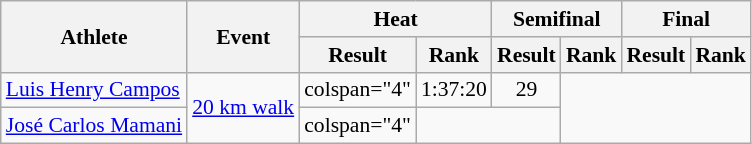<table class="wikitable" style="font-size:90%">
<tr>
<th rowspan="2">Athlete</th>
<th rowspan="2">Event</th>
<th colspan="2">Heat</th>
<th colspan="2">Semifinal</th>
<th colspan="2">Final</th>
</tr>
<tr>
<th>Result</th>
<th>Rank</th>
<th>Result</th>
<th>Rank</th>
<th>Result</th>
<th>Rank</th>
</tr>
<tr style=text-align:center>
<td style=text-align:left><a href='#'>Luis Henry Campos</a></td>
<td style=text-align:left rowspan="2"><a href='#'>20 km walk</a></td>
<td>colspan="4" </td>
<td>1:37:20</td>
<td>29</td>
</tr>
<tr style=text-align:center>
<td style=text-align:left><a href='#'>José Carlos Mamani</a></td>
<td>colspan="4" </td>
<td colspan="2"></td>
</tr>
</table>
